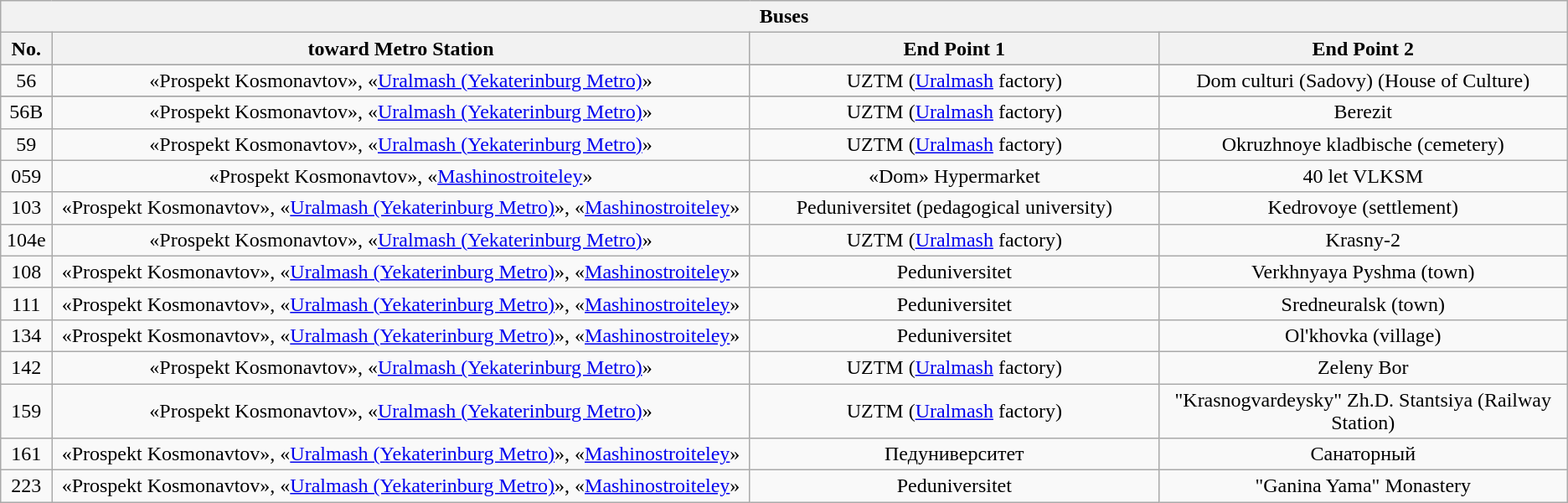<table class="wikitable">
<tr>
<th colspan="4">Buses</th>
</tr>
<tr>
<th width="2%">No.</th>
<th width="41%">toward Metro Station</th>
<th width="24%">End Point 1</th>
<th width="24%">End Point 2</th>
</tr>
<tr>
</tr>
<tr ---- align="center">
<td>56</td>
<td>«Prospekt Kosmonavtov», «<a href='#'>Uralmash (Yekaterinburg Metro)</a>»</td>
<td>UZTM (<a href='#'>Uralmash</a> factory)</td>
<td>Dom culturi (Sadovy) (House of Culture)</td>
</tr>
<tr>
</tr>
<tr ---- align="center">
<td>56B</td>
<td>«Prospekt Kosmonavtov», «<a href='#'>Uralmash (Yekaterinburg Metro)</a>»</td>
<td>UZTM (<a href='#'>Uralmash</a> factory)</td>
<td>Berezit</td>
</tr>
<tr ---- align="center">
<td>59</td>
<td>«Prospekt Kosmonavtov», «<a href='#'>Uralmash (Yekaterinburg Metro)</a>»</td>
<td>UZTM (<a href='#'>Uralmash</a> factory)</td>
<td>Okruzhnoye kladbische (cemetery)</td>
</tr>
<tr ---- align="center">
<td>059</td>
<td>«Prospekt Kosmonavtov», «<a href='#'>Mashinostroiteley</a>»</td>
<td>«Dom» Hypermarket</td>
<td>40 let VLKSM</td>
</tr>
<tr ---- align="center">
<td>103</td>
<td>«Prospekt Kosmonavtov», «<a href='#'>Uralmash (Yekaterinburg Metro)</a>», «<a href='#'>Mashinostroiteley</a>»</td>
<td>Peduniversitet (pedagogical university)</td>
<td>Kedrovoye (settlement)</td>
</tr>
<tr ---- align="center">
<td>104е</td>
<td>«Prospekt Kosmonavtov», «<a href='#'>Uralmash (Yekaterinburg Metro)</a>»</td>
<td>UZTM (<a href='#'>Uralmash</a> factory)</td>
<td>Krasny-2</td>
</tr>
<tr ---- align="center">
<td>108</td>
<td>«Prospekt Kosmonavtov», «<a href='#'>Uralmash (Yekaterinburg Metro)</a>», «<a href='#'>Mashinostroiteley</a>»</td>
<td>Peduniversitet</td>
<td>Verkhnyaya Pyshma (town)</td>
</tr>
<tr ---- align="center">
<td>111</td>
<td>«Prospekt Kosmonavtov», «<a href='#'>Uralmash (Yekaterinburg Metro)</a>», «<a href='#'>Mashinostroiteley</a>»</td>
<td>Peduniversitet</td>
<td>Sredneuralsk (town)</td>
</tr>
<tr ---- align="center">
<td>134</td>
<td>«Prospekt Kosmonavtov», «<a href='#'>Uralmash (Yekaterinburg Metro)</a>», «<a href='#'>Mashinostroiteley</a>»</td>
<td>Peduniversitet</td>
<td>Ol'khovka (village)</td>
</tr>
<tr ---- align="center">
<td>142</td>
<td>«Prospekt Kosmonavtov», «<a href='#'>Uralmash (Yekaterinburg Metro)</a>»</td>
<td>UZTM (<a href='#'>Uralmash</a> factory)</td>
<td>Zeleny Bor</td>
</tr>
<tr ---- align="center">
<td>159</td>
<td>«Prospekt Kosmonavtov», «<a href='#'>Uralmash (Yekaterinburg Metro)</a>»</td>
<td>UZTM (<a href='#'>Uralmash</a> factory)</td>
<td>"Krasnogvardeysky" Zh.D. Stantsiya (Railway Station)</td>
</tr>
<tr ---- align="center">
<td>161</td>
<td>«Prospekt Kosmonavtov», «<a href='#'>Uralmash (Yekaterinburg Metro)</a>», «<a href='#'>Mashinostroiteley</a>»</td>
<td>Педуниверситет</td>
<td>Санаторный</td>
</tr>
<tr ---- align="center">
<td>223</td>
<td>«Prospekt Kosmonavtov», «<a href='#'>Uralmash (Yekaterinburg Metro)</a>», «<a href='#'>Mashinostroiteley</a>»</td>
<td>Peduniversitet</td>
<td>"Ganina Yama" Monastery</td>
</tr>
</table>
